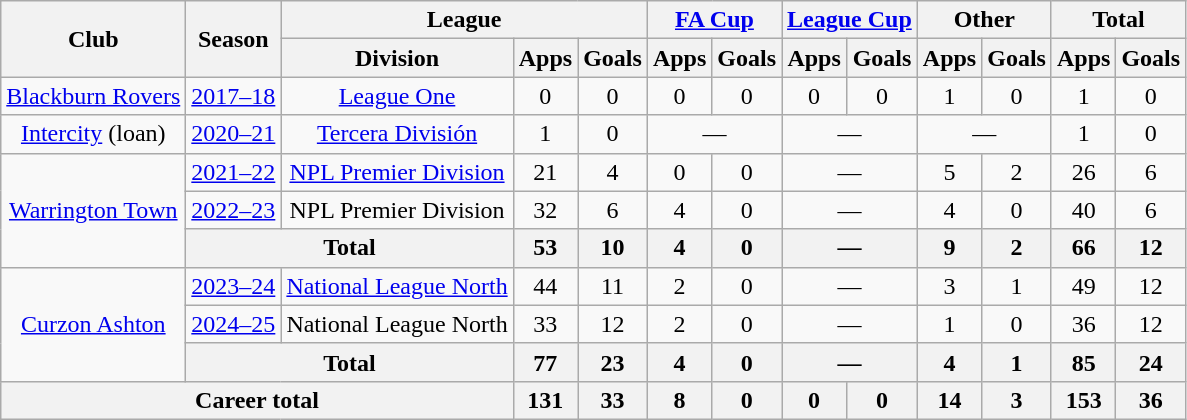<table class="wikitable" style="text-align: center;">
<tr>
<th rowspan="2">Club</th>
<th rowspan="2">Season</th>
<th colspan="3">League</th>
<th colspan="2"><a href='#'>FA Cup</a></th>
<th colspan="2"><a href='#'>League Cup</a></th>
<th colspan="2">Other</th>
<th colspan="2">Total</th>
</tr>
<tr>
<th>Division</th>
<th>Apps</th>
<th>Goals</th>
<th>Apps</th>
<th>Goals</th>
<th>Apps</th>
<th>Goals</th>
<th>Apps</th>
<th>Goals</th>
<th>Apps</th>
<th>Goals</th>
</tr>
<tr>
<td rowspan="1" valign="center"><a href='#'>Blackburn Rovers</a></td>
<td><a href='#'>2017–18</a></td>
<td><a href='#'>League One</a></td>
<td>0</td>
<td>0</td>
<td>0</td>
<td>0</td>
<td>0</td>
<td>0</td>
<td>1</td>
<td>0</td>
<td>1</td>
<td>0</td>
</tr>
<tr>
<td><a href='#'>Intercity</a> (loan)</td>
<td><a href='#'>2020–21</a></td>
<td><a href='#'>Tercera División</a></td>
<td>1</td>
<td>0</td>
<td colspan="2">—</td>
<td colspan="2">—</td>
<td colspan="2">—</td>
<td>1</td>
<td>0</td>
</tr>
<tr>
<td rowspan="3"><a href='#'>Warrington Town</a></td>
<td><a href='#'>2021–22</a></td>
<td><a href='#'>NPL Premier Division</a></td>
<td>21</td>
<td>4</td>
<td>0</td>
<td>0</td>
<td colspan="2">—</td>
<td>5</td>
<td>2</td>
<td>26</td>
<td>6</td>
</tr>
<tr>
<td><a href='#'>2022–23</a></td>
<td>NPL Premier Division</td>
<td>32</td>
<td>6</td>
<td>4</td>
<td>0</td>
<td colspan="2">—</td>
<td>4</td>
<td>0</td>
<td>40</td>
<td>6</td>
</tr>
<tr>
<th colspan="2">Total</th>
<th>53</th>
<th>10</th>
<th>4</th>
<th>0</th>
<th colspan="2">—</th>
<th>9</th>
<th>2</th>
<th>66</th>
<th>12</th>
</tr>
<tr>
<td rowspan="3"><a href='#'>Curzon Ashton</a></td>
<td><a href='#'>2023–24</a></td>
<td><a href='#'>National League North</a></td>
<td>44</td>
<td>11</td>
<td>2</td>
<td>0</td>
<td colspan="2">—</td>
<td>3</td>
<td>1</td>
<td>49</td>
<td>12</td>
</tr>
<tr>
<td><a href='#'>2024–25</a></td>
<td>National League North</td>
<td>33</td>
<td>12</td>
<td>2</td>
<td>0</td>
<td colspan="2">—</td>
<td>1</td>
<td>0</td>
<td>36</td>
<td>12</td>
</tr>
<tr>
<th colspan="2">Total</th>
<th>77</th>
<th>23</th>
<th>4</th>
<th>0</th>
<th colspan="2">—</th>
<th>4</th>
<th>1</th>
<th>85</th>
<th>24</th>
</tr>
<tr>
<th colspan="3">Career total</th>
<th>131</th>
<th>33</th>
<th>8</th>
<th>0</th>
<th>0</th>
<th>0</th>
<th>14</th>
<th>3</th>
<th>153</th>
<th>36</th>
</tr>
</table>
